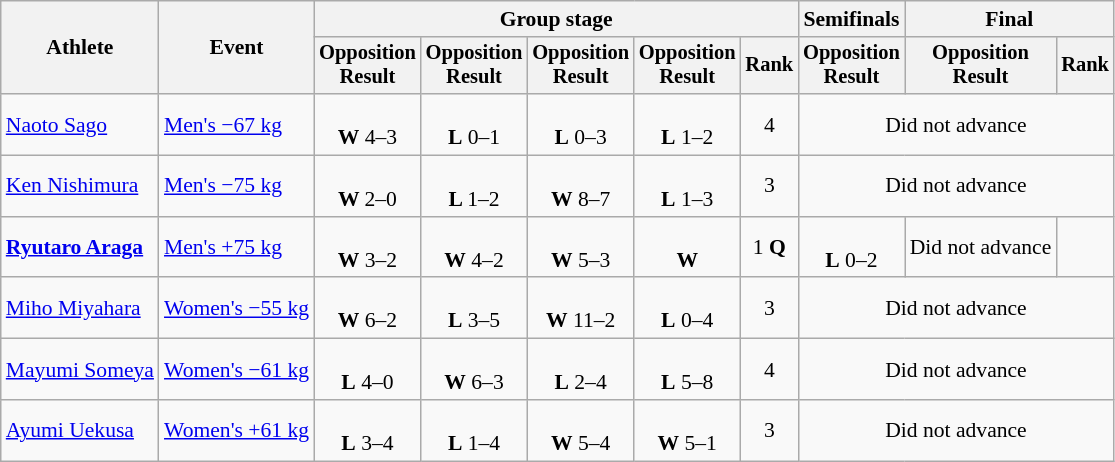<table class="wikitable" style="font-size:90%;">
<tr>
<th rowspan=2>Athlete</th>
<th rowspan=2>Event</th>
<th colspan=5>Group stage</th>
<th>Semifinals</th>
<th colspan=2>Final</th>
</tr>
<tr style="font-size:95%">
<th>Opposition<br>Result</th>
<th>Opposition<br>Result</th>
<th>Opposition<br>Result</th>
<th>Opposition<br>Result</th>
<th>Rank</th>
<th>Opposition<br>Result</th>
<th>Opposition<br>Result</th>
<th>Rank</th>
</tr>
<tr align=center>
<td align=left><a href='#'>Naoto Sago</a></td>
<td align=left><a href='#'>Men's −67 kg</a></td>
<td><br><strong>W</strong> 4–3</td>
<td><br><strong>L</strong> 0–1</td>
<td><br><strong>L</strong> 0–3</td>
<td><br><strong>L</strong> 1–2</td>
<td>4</td>
<td colspan=3>Did not advance</td>
</tr>
<tr align=center>
<td align=left><a href='#'>Ken Nishimura</a></td>
<td align=left><a href='#'>Men's −75 kg</a></td>
<td><br><strong>W </strong> 2–0</td>
<td><br><strong>L </strong> 1–2</td>
<td><br><strong>W</strong> 8–7</td>
<td><br><strong>L</strong> 1–3</td>
<td>3</td>
<td colspan=3>Did not advance</td>
</tr>
<tr align=center>
<td align=left><strong><a href='#'>Ryutaro Araga</a></strong></td>
<td align=left><a href='#'>Men's +75 kg</a></td>
<td><br><strong>W</strong> 3–2</td>
<td><br><strong>W</strong> 4–2</td>
<td><br><strong>W</strong> 5–3</td>
<td><br><strong>W</strong> </td>
<td>1 <strong>Q</strong></td>
<td><br><strong>L</strong> 0–2</td>
<td>Did not advance</td>
<td></td>
</tr>
<tr align=center>
<td align=left><a href='#'>Miho Miyahara</a></td>
<td align=left><a href='#'>Women's −55 kg</a></td>
<td><br><strong>W</strong> 6–2</td>
<td><br><strong>L</strong> 3–5</td>
<td><br><strong>W</strong> 11–2</td>
<td><br><strong>L</strong> 0–4</td>
<td>3</td>
<td colspan=3>Did not advance</td>
</tr>
<tr align=center>
<td align=left><a href='#'>Mayumi Someya</a></td>
<td align=left><a href='#'>Women's −61 kg</a></td>
<td><br><strong>L</strong> 4–0</td>
<td><br><strong>W</strong> 6–3</td>
<td><br><strong>L</strong> 2–4</td>
<td><br><strong>L</strong> 5–8</td>
<td>4</td>
<td colspan=3>Did not advance</td>
</tr>
<tr align=center>
<td align=left><a href='#'>Ayumi Uekusa</a></td>
<td align=left><a href='#'>Women's +61 kg</a></td>
<td><br><strong>L</strong> 3–4</td>
<td><br><strong>L</strong> 1–4</td>
<td><br><strong>W</strong> 5–4</td>
<td><br><strong>W</strong> 5–1</td>
<td>3</td>
<td colspan=3>Did not advance</td>
</tr>
</table>
